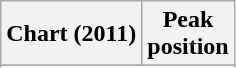<table class="wikitable sortable">
<tr>
<th>Chart (2011)</th>
<th>Peak<br>position</th>
</tr>
<tr>
</tr>
<tr>
</tr>
</table>
